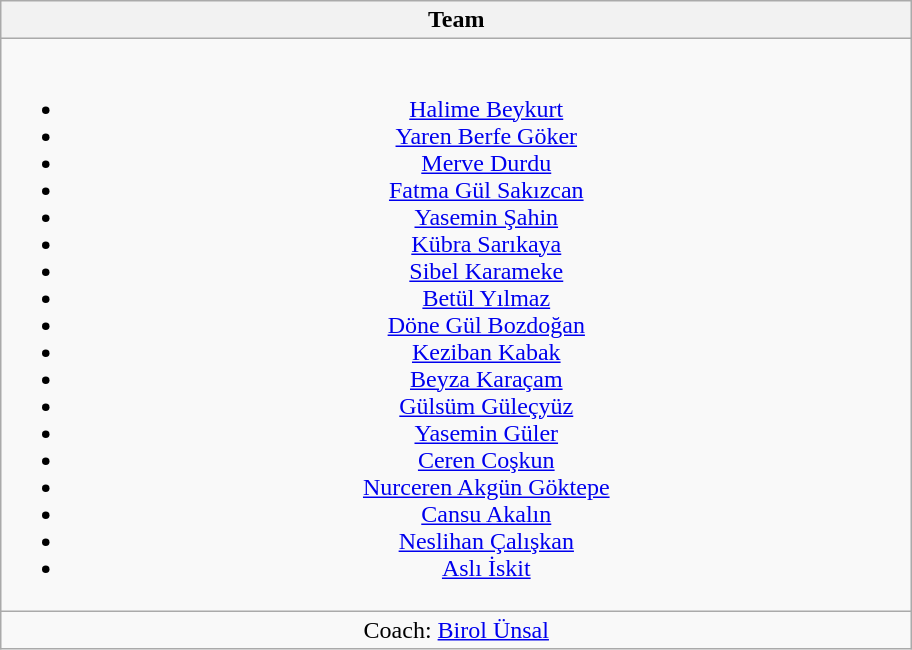<table class="wikitable" style="text-align: center;">
<tr>
<th width=600>Team</th>
</tr>
<tr>
<td><br><ul><li><a href='#'>Halime Beykurt</a></li><li><a href='#'>Yaren Berfe Göker</a></li><li><a href='#'>Merve Durdu</a></li><li><a href='#'>Fatma Gül Sakızcan</a></li><li><a href='#'>Yasemin Şahin</a></li><li><a href='#'>Kübra Sarıkaya</a></li><li><a href='#'>Sibel Karameke</a></li><li><a href='#'>Betül Yılmaz</a></li><li><a href='#'>Döne Gül Bozdoğan</a></li><li><a href='#'>Keziban Kabak</a></li><li><a href='#'>Beyza Karaçam</a></li><li><a href='#'>Gülsüm Güleçyüz</a></li><li><a href='#'>Yasemin Güler</a></li><li><a href='#'>Ceren Coşkun</a></li><li><a href='#'>Nurceren Akgün Göktepe</a></li><li><a href='#'>Cansu Akalın</a></li><li><a href='#'>Neslihan Çalışkan</a></li><li><a href='#'>Aslı İskit</a></li></ul></td>
</tr>
<tr>
<td>Coach:  <a href='#'>Birol Ünsal</a></td>
</tr>
</table>
